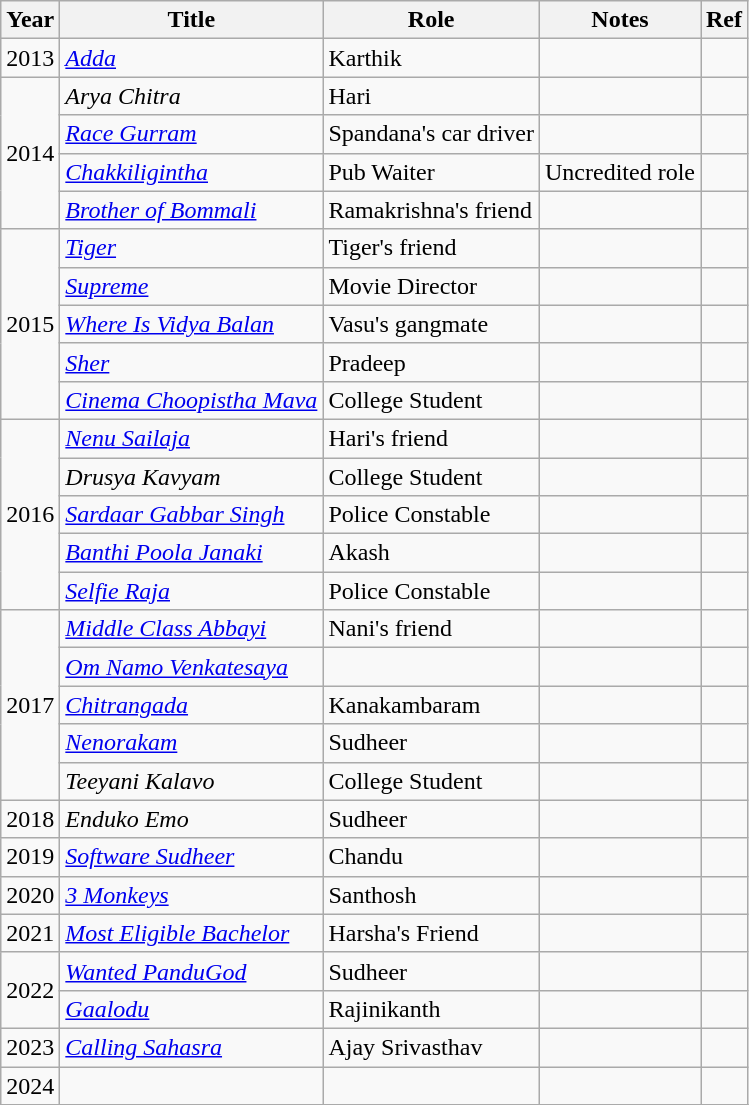<table class="wikitable sortable">
<tr>
<th>Year</th>
<th>Title</th>
<th>Role</th>
<th>Notes</th>
<th class="unsortable">Ref</th>
</tr>
<tr>
<td>2013</td>
<td><em><a href='#'>Adda</a></em></td>
<td>Karthik</td>
<td></td>
<td></td>
</tr>
<tr>
<td rowspan="4">2014</td>
<td><em>Arya Chitra</em></td>
<td>Hari</td>
<td></td>
<td></td>
</tr>
<tr>
<td><em><a href='#'>Race Gurram</a></em></td>
<td>Spandana's car driver</td>
<td></td>
<td></td>
</tr>
<tr>
<td><em><a href='#'>Chakkiligintha</a></em></td>
<td>Pub Waiter</td>
<td>Uncredited role</td>
<td></td>
</tr>
<tr>
<td><em><a href='#'>Brother of Bommali</a></em></td>
<td>Ramakrishna's friend</td>
<td></td>
<td></td>
</tr>
<tr>
<td rowspan="5">2015</td>
<td><em><a href='#'>Tiger</a></em></td>
<td>Tiger's friend</td>
<td></td>
<td></td>
</tr>
<tr>
<td><em> <a href='#'>Supreme</a></em></td>
<td>Movie Director</td>
<td></td>
<td></td>
</tr>
<tr>
<td><em><a href='#'>Where Is Vidya Balan</a></em></td>
<td>Vasu's gangmate</td>
<td></td>
<td></td>
</tr>
<tr>
<td><em><a href='#'>Sher</a></em></td>
<td>Pradeep</td>
<td></td>
<td></td>
</tr>
<tr>
<td><em><a href='#'>Cinema Choopistha Mava</a></em></td>
<td>College Student</td>
<td></td>
<td></td>
</tr>
<tr>
<td rowspan="5">2016</td>
<td><em><a href='#'>Nenu Sailaja</a></em></td>
<td>Hari's friend</td>
<td></td>
<td></td>
</tr>
<tr>
<td><em>Drusya Kavyam</em></td>
<td>College Student</td>
<td></td>
<td></td>
</tr>
<tr>
<td><em><a href='#'>Sardaar Gabbar Singh</a></em></td>
<td>Police Constable</td>
<td></td>
<td></td>
</tr>
<tr>
<td><em><a href='#'>Banthi Poola Janaki</a></em></td>
<td>Akash</td>
<td></td>
<td></td>
</tr>
<tr>
<td><em><a href='#'>Selfie Raja</a></em></td>
<td>Police Constable</td>
<td></td>
<td></td>
</tr>
<tr>
<td rowspan="5">2017</td>
<td><em><a href='#'>Middle Class Abbayi</a></em></td>
<td>Nani's friend</td>
<td></td>
<td></td>
</tr>
<tr>
<td><em><a href='#'>Om Namo Venkatesaya</a></em></td>
<td></td>
<td></td>
<td></td>
</tr>
<tr>
<td><em><a href='#'>Chitrangada</a></em></td>
<td>Kanakambaram</td>
<td></td>
<td></td>
</tr>
<tr>
<td><em><a href='#'>Nenorakam</a></em></td>
<td>Sudheer</td>
<td></td>
<td></td>
</tr>
<tr>
<td><em>Teeyani Kalavo</em></td>
<td>College Student</td>
<td></td>
<td></td>
</tr>
<tr>
<td rowspan="1">2018</td>
<td><em>Enduko Emo</em></td>
<td>Sudheer</td>
<td></td>
<td></td>
</tr>
<tr>
<td>2019</td>
<td><em><a href='#'>Software Sudheer</a></em></td>
<td>Chandu</td>
<td></td>
<td></td>
</tr>
<tr>
<td rowspan="1">2020</td>
<td><em><a href='#'>3 Monkeys</a></em></td>
<td>Santhosh</td>
<td></td>
<td></td>
</tr>
<tr>
<td rowspan="1">2021</td>
<td><em><a href='#'>Most Eligible Bachelor</a></em></td>
<td>Harsha's Friend</td>
<td></td>
<td></td>
</tr>
<tr>
<td rowspan="2">2022</td>
<td><em><a href='#'>Wanted PanduGod</a></em></td>
<td>Sudheer</td>
<td></td>
<td></td>
</tr>
<tr>
<td><em><a href='#'>Gaalodu</a></em></td>
<td>Rajinikanth</td>
<td></td>
<td></td>
</tr>
<tr>
<td>2023</td>
<td><em><a href='#'>Calling Sahasra</a></em></td>
<td>Ajay Srivasthav</td>
<td></td>
<td></td>
</tr>
<tr>
<td>2024</td>
<td></td>
<td></td>
<td></td>
<td></td>
</tr>
<tr>
</tr>
</table>
